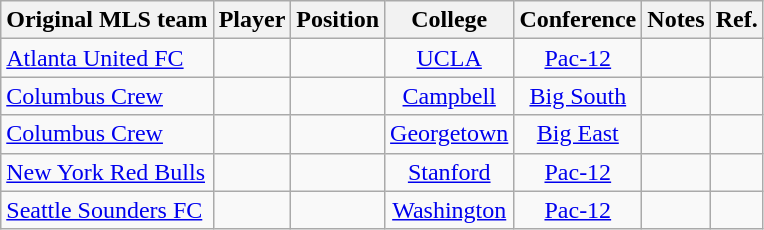<table class="wikitable sortable" style="text-align:center">
<tr>
<th>Original MLS team</th>
<th>Player</th>
<th>Position</th>
<th>College</th>
<th>Conference</th>
<th class=unsortable>Notes</th>
<th class=unsortable>Ref.</th>
</tr>
<tr>
<td align="left"><a href='#'>Atlanta United FC</a></td>
<td align="left"> </td>
<td></td>
<td><a href='#'>UCLA</a></td>
<td><a href='#'>Pac-12</a></td>
<td></td>
<td></td>
</tr>
<tr>
<td align="left"><a href='#'>Columbus Crew</a></td>
<td align="left"> </td>
<td></td>
<td><a href='#'>Campbell</a></td>
<td><a href='#'>Big South</a></td>
<td></td>
<td></td>
</tr>
<tr>
<td align="left"><a href='#'>Columbus Crew</a></td>
<td align="left"> </td>
<td></td>
<td><a href='#'>Georgetown</a></td>
<td><a href='#'>Big East</a></td>
<td></td>
<td></td>
</tr>
<tr>
<td align="left"><a href='#'>New York Red Bulls</a></td>
<td align="left"> </td>
<td></td>
<td><a href='#'>Stanford</a></td>
<td><a href='#'>Pac-12</a></td>
<td></td>
<td></td>
</tr>
<tr>
<td align="left"><a href='#'>Seattle Sounders FC</a></td>
<td align="left"> </td>
<td></td>
<td><a href='#'>Washington</a></td>
<td><a href='#'>Pac-12</a></td>
<td></td>
<td></td>
</tr>
</table>
